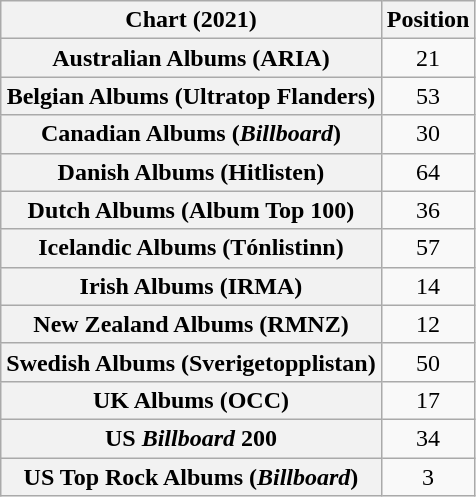<table class="wikitable sortable plainrowheaders" style="text-align:center">
<tr>
<th scope="col">Chart (2021)</th>
<th scope="col">Position</th>
</tr>
<tr>
<th scope="row">Australian Albums (ARIA)</th>
<td>21</td>
</tr>
<tr>
<th scope="row">Belgian Albums (Ultratop Flanders)</th>
<td>53</td>
</tr>
<tr>
<th scope="row">Canadian Albums (<em>Billboard</em>)</th>
<td>30</td>
</tr>
<tr>
<th scope="row">Danish Albums (Hitlisten)</th>
<td>64</td>
</tr>
<tr>
<th scope="row">Dutch Albums (Album Top 100)</th>
<td>36</td>
</tr>
<tr>
<th scope="row">Icelandic Albums (Tónlistinn)</th>
<td>57</td>
</tr>
<tr>
<th scope="row">Irish Albums (IRMA)</th>
<td>14</td>
</tr>
<tr>
<th scope="row">New Zealand Albums (RMNZ)</th>
<td>12</td>
</tr>
<tr>
<th scope="row">Swedish Albums (Sverigetopplistan)</th>
<td>50</td>
</tr>
<tr>
<th scope="row">UK Albums (OCC)</th>
<td>17</td>
</tr>
<tr>
<th scope="row">US <em>Billboard</em> 200</th>
<td>34</td>
</tr>
<tr>
<th scope="row">US Top Rock Albums (<em>Billboard</em>)</th>
<td>3</td>
</tr>
</table>
